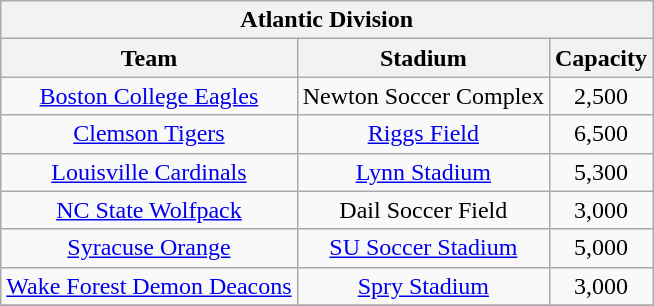<table class="wikitable" style="text-align:center">
<tr>
<th colspan=3>Atlantic Division</th>
</tr>
<tr>
<th>Team</th>
<th>Stadium</th>
<th>Capacity</th>
</tr>
<tr>
<td><a href='#'>Boston College Eagles</a></td>
<td>Newton Soccer Complex</td>
<td>2,500</td>
</tr>
<tr>
<td><a href='#'>Clemson Tigers</a></td>
<td><a href='#'>Riggs Field</a></td>
<td>6,500</td>
</tr>
<tr>
<td><a href='#'>Louisville Cardinals</a></td>
<td><a href='#'>Lynn Stadium</a></td>
<td>5,300</td>
</tr>
<tr>
<td><a href='#'>NC State Wolfpack</a></td>
<td>Dail Soccer Field</td>
<td>3,000</td>
</tr>
<tr>
<td><a href='#'>Syracuse Orange</a></td>
<td><a href='#'>SU Soccer Stadium</a></td>
<td>5,000</td>
</tr>
<tr>
<td><a href='#'>Wake Forest Demon Deacons</a></td>
<td><a href='#'>Spry Stadium</a></td>
<td>3,000</td>
</tr>
<tr>
</tr>
</table>
